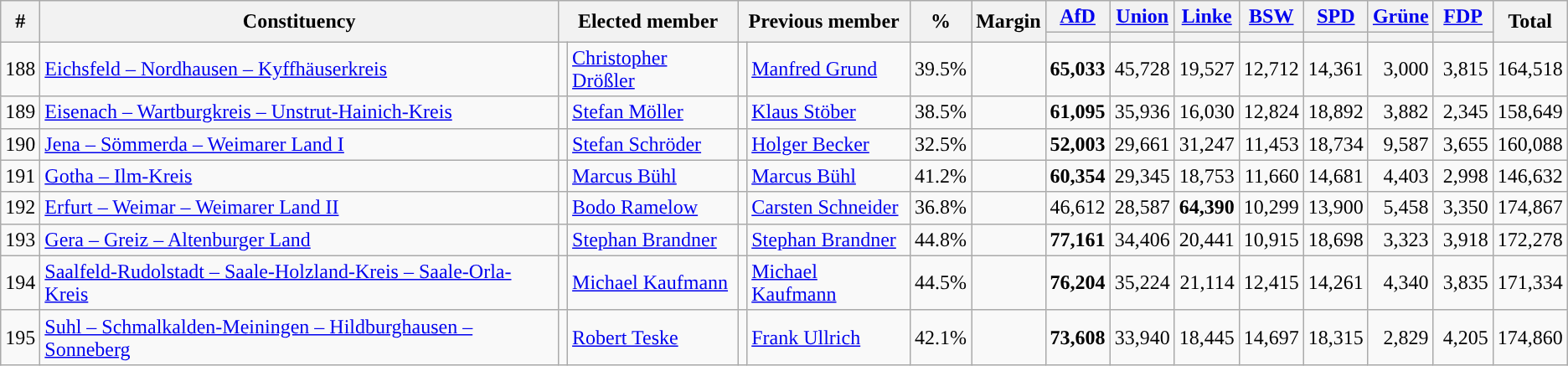<table class="wikitable sortable" style="text-align:right">
<tr>
<th rowspan="2">#</th>
<th rowspan="2">Constituency</th>
<th rowspan="2" colspan="2">Elected member</th>
<th rowspan="2" colspan="2">Previous member</th>
<th rowspan="2">%</th>
<th rowspan="2">Margin</th>
<th class="wikitable sortable" style="width:40px;"><a href='#'>AfD</a></th>
<th class="wikitable sortable" style="width:40px;"><a href='#'>Union</a></th>
<th class="wikitable sortable" style="width:40px;"><a href='#'>Linke</a></th>
<th class="wikitable sortable" style="width:40px;"><a href='#'>BSW</a></th>
<th class="wikitable sortable" style="width:40px;"><a href='#'>SPD</a></th>
<th class="wikitable sortable" style="width:40px;"><a href='#'>Grüne</a></th>
<th class="wikitable sortable" style="width:40px;"><a href='#'>FDP</a></th>
<th class="wikitable sortable" style="width:40px;" rowspan="2">Total</th>
</tr>
<tr>
<th class="wikitable sortable" style="background:"></th>
<th class="wikitable sortable" style="background:"></th>
<th class="wikitable sortable" style="background:"></th>
<th class="wikitable sortable" style="background:"></th>
<th class="wikitable sortable" style="background:"></th>
<th class="wikitable sortable" style="background:"></th>
<th class="wikitable sortable" style="background:"></th>
</tr>
<tr>
<td>188</td>
<td align=left><a href='#'>Eichsfeld – Nordhausen – Kyffhäuserkreis</a></td>
<td bgcolor=></td>
<td align=left><a href='#'>Christopher Drößler</a></td>
<td bgcolor=></td>
<td align=left><a href='#'>Manfred Grund</a></td>
<td>39.5%</td>
<td></td>
<td><strong>65,033</strong></td>
<td>45,728</td>
<td>19,527</td>
<td>12,712</td>
<td>14,361</td>
<td>3,000</td>
<td>3,815</td>
<td>164,518</td>
</tr>
<tr>
<td>189</td>
<td align=left><a href='#'>Eisenach – Wartburgkreis – Unstrut-Hainich-Kreis</a></td>
<td bgcolor=></td>
<td align=left><a href='#'>Stefan Möller</a></td>
<td bgcolor=></td>
<td align=left><a href='#'>Klaus Stöber</a></td>
<td>38.5%</td>
<td></td>
<td><strong>61,095</strong></td>
<td>35,936</td>
<td>16,030</td>
<td>12,824</td>
<td>18,892</td>
<td>3,882</td>
<td>2,345</td>
<td>158,649</td>
</tr>
<tr>
<td>190</td>
<td align=left><a href='#'>Jena – Sömmerda – Weimarer Land I</a></td>
<td bgcolor=></td>
<td align=left><a href='#'>Stefan Schröder</a></td>
<td bgcolor=></td>
<td align=left><a href='#'>Holger Becker</a></td>
<td>32.5%</td>
<td></td>
<td><strong>52,003</strong></td>
<td>29,661</td>
<td>31,247</td>
<td>11,453</td>
<td>18,734</td>
<td>9,587</td>
<td>3,655</td>
<td>160,088</td>
</tr>
<tr>
<td>191</td>
<td align=left><a href='#'>Gotha – Ilm-Kreis</a></td>
<td bgcolor=></td>
<td align=left><a href='#'>Marcus Bühl</a></td>
<td bgcolor=></td>
<td align=left><a href='#'>Marcus Bühl</a></td>
<td>41.2%</td>
<td></td>
<td><strong>60,354</strong></td>
<td>29,345</td>
<td>18,753</td>
<td>11,660</td>
<td>14,681</td>
<td>4,403</td>
<td>2,998</td>
<td>146,632</td>
</tr>
<tr>
<td>192</td>
<td align=left><a href='#'>Erfurt – Weimar – Weimarer Land II</a></td>
<td bgcolor=></td>
<td align=left><a href='#'>Bodo Ramelow</a></td>
<td bgcolor=></td>
<td align=left><a href='#'>Carsten Schneider</a></td>
<td>36.8%</td>
<td></td>
<td>46,612</td>
<td>28,587</td>
<td><strong>64,390</strong></td>
<td>10,299</td>
<td>13,900</td>
<td>5,458</td>
<td>3,350</td>
<td>174,867</td>
</tr>
<tr>
<td>193</td>
<td align=left><a href='#'>Gera – Greiz – Altenburger Land</a></td>
<td bgcolor=></td>
<td align=left><a href='#'>Stephan Brandner</a></td>
<td bgcolor=></td>
<td align=left><a href='#'>Stephan Brandner</a></td>
<td>44.8%</td>
<td></td>
<td><strong>77,161</strong></td>
<td>34,406</td>
<td>20,441</td>
<td>10,915</td>
<td>18,698</td>
<td>3,323</td>
<td>3,918</td>
<td>172,278</td>
</tr>
<tr>
<td>194</td>
<td align=left><a href='#'>Saalfeld-Rudolstadt – Saale-Holzland-Kreis – Saale-Orla-Kreis</a></td>
<td bgcolor=></td>
<td align=left><a href='#'>Michael Kaufmann</a></td>
<td bgcolor=></td>
<td align=left><a href='#'>Michael Kaufmann</a></td>
<td>44.5%</td>
<td></td>
<td><strong>76,204</strong></td>
<td>35,224</td>
<td>21,114</td>
<td>12,415</td>
<td>14,261</td>
<td>4,340</td>
<td>3,835</td>
<td>171,334</td>
</tr>
<tr>
<td>195</td>
<td align=left><a href='#'>Suhl – Schmalkalden-Meiningen – Hildburghausen – Sonneberg</a></td>
<td bgcolor=></td>
<td align=left><a href='#'>Robert Teske</a></td>
<td bgcolor=></td>
<td align=left><a href='#'>Frank Ullrich</a></td>
<td>42.1%</td>
<td></td>
<td><strong>73,608</strong></td>
<td>33,940</td>
<td>18,445</td>
<td>14,697</td>
<td>18,315</td>
<td>2,829</td>
<td>4,205</td>
<td>174,860</td>
</tr>
</table>
